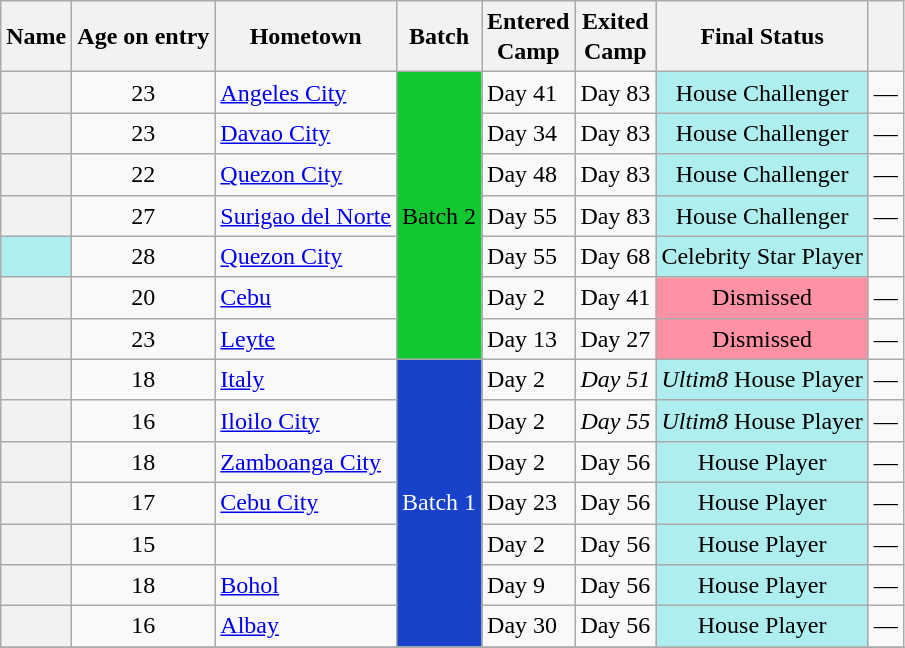<table class="wikitable mw-collapsible mw-collapsed sortable" style="line-height:20px; width=auto;">
<tr>
<th>Name</th>
<th>Age on entry </th>
<th>Hometown</th>
<th>Batch</th>
<th>Entered<br>Camp</th>
<th>Exited<br>Camp</th>
<th>Final Status</th>
<th></th>
</tr>
<tr>
<th></th>
<td align="center">23</td>
<td><a href='#'>Angeles City</a></td>
<td rowspan="7" align="center" style="background:#11C830; color:black;">Batch 2</td>
<td>Day 41</td>
<td>Day 83</td>
<td align="center" style="background-color:#AFEEEE">House Challenger</td>
<td align="center">—</td>
</tr>
<tr>
<th></th>
<td align="center">23</td>
<td><a href='#'>Davao City</a></td>
<td>Day 34</td>
<td>Day 83</td>
<td align="center" style="background-color:#AFEEEE">House Challenger</td>
<td align="center">—</td>
</tr>
<tr>
<th></th>
<td align="center">22</td>
<td><a href='#'>Quezon City</a></td>
<td>Day 48</td>
<td>Day 83</td>
<td align="center" style="background-color:#AFEEEE">House Challenger</td>
<td align="center">—</td>
</tr>
<tr>
<th></th>
<td align="center">27</td>
<td><a href='#'>Surigao del Norte</a></td>
<td>Day 55</td>
<td>Day 83</td>
<td align="center" style="background-color:#AFEEEE">House Challenger</td>
<td align="center">—</td>
</tr>
<tr>
<th align="center" style="background:#AFEEEE;"> </th>
<td align="center">28</td>
<td><a href='#'>Quezon City</a></td>
<td>Day 55</td>
<td>Day 68</td>
<td align="center" style="background-color:#AFEEEE">Celebrity Star Player</td>
<td align="center"></td>
</tr>
<tr>
<th></th>
<td align="center">20</td>
<td><a href='#'>Cebu</a></td>
<td>Day 2</td>
<td>Day 41</td>
<td align="center" align="center" style="background:#FF91A4;">Dismissed</td>
<td align="center">—</td>
</tr>
<tr>
<th></th>
<td align="center">23</td>
<td><a href='#'>Leyte</a></td>
<td>Day 13</td>
<td>Day 27</td>
<td align="center" align="center" style="background:#FF91A4;">Dismissed</td>
<td align="center">—</td>
</tr>
<tr>
<th></th>
<td align="center">18</td>
<td><a href='#'>Italy</a></td>
<td rowspan="7" align="center" style="background:#1842CA; color:white;">Batch 1</td>
<td>Day 2</td>
<td><em>Day 51</em></td>
<td align="center" style="background-color:#AFEEEE"><em>Ultim8</em> House Player</td>
<td align="center">—</td>
</tr>
<tr>
<th></th>
<td align="center">16</td>
<td><a href='#'>Iloilo City</a></td>
<td>Day 2</td>
<td><em>Day 55</em></td>
<td align="center" style="background-color:#AFEEEE"><em>Ultim8</em> House Player</td>
<td align="center">—</td>
</tr>
<tr>
<th></th>
<td align="center">18</td>
<td><a href='#'>Zamboanga City</a></td>
<td>Day 2</td>
<td>Day 56</td>
<td align="center" style="background-color:#AFEEEE">House Player</td>
<td align="center">—</td>
</tr>
<tr>
<th></th>
<td align="center">17</td>
<td><a href='#'>Cebu City</a></td>
<td>Day 23</td>
<td>Day 56</td>
<td align="center" style="background-color:#AFEEEE">House Player</td>
<td align="center">—</td>
</tr>
<tr>
<th></th>
<td align="center">15</td>
<td></td>
<td>Day 2</td>
<td>Day 56</td>
<td align="center" style="background-color:#AFEEEE">House Player</td>
<td align="center">—</td>
</tr>
<tr>
<th></th>
<td align="center">18</td>
<td><a href='#'>Bohol</a></td>
<td>Day 9</td>
<td>Day 56</td>
<td align="center" style="background-color:#AFEEEE">House Player</td>
<td align="center">—</td>
</tr>
<tr>
<th></th>
<td align="center">16</td>
<td><a href='#'>Albay</a></td>
<td>Day 30</td>
<td>Day 56</td>
<td align="center" style="background-color:#AFEEEE">House Player</td>
<td align="center">—</td>
</tr>
<tr>
</tr>
</table>
